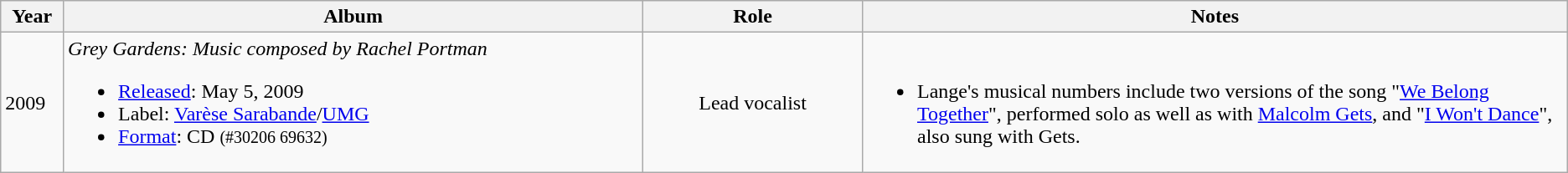<table class="wikitable" style="text-align:left;">
<tr>
<th width=4%>Year</th>
<th width=37%>Album</th>
<th width=14%>Role</th>
<th width=45%%>Notes</th>
</tr>
<tr>
<td>2009</td>
<td><em>Grey Gardens: Music composed by Rachel Portman</em><br><ul><li><a href='#'>Released</a>: May 5, 2009</li><li>Label: <a href='#'>Varèse Sarabande</a>/<a href='#'>UMG</a></li><li><a href='#'>Format</a>: CD <small>(#30206 69632)</small></li></ul></td>
<td align="center">Lead vocalist</td>
<td><br><ul><li>Lange's musical numbers include two versions of the song "<a href='#'>We Belong Together</a>", performed solo as well as with <a href='#'>Malcolm Gets</a>, and "<a href='#'>I Won't Dance</a>", also sung with Gets.</li></ul></td>
</tr>
</table>
